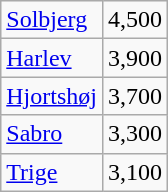<table class="wikitable" style="float:left; margin-right:1em">
<tr>
<td><a href='#'>Solbjerg</a></td>
<td align="center">4,500</td>
</tr>
<tr>
<td><a href='#'>Harlev</a></td>
<td align="center">3,900</td>
</tr>
<tr>
<td><a href='#'>Hjortshøj</a></td>
<td align="center">3,700</td>
</tr>
<tr>
<td><a href='#'>Sabro</a></td>
<td align="center">3,300</td>
</tr>
<tr>
<td><a href='#'>Trige</a></td>
<td align="center">3,100</td>
</tr>
</table>
